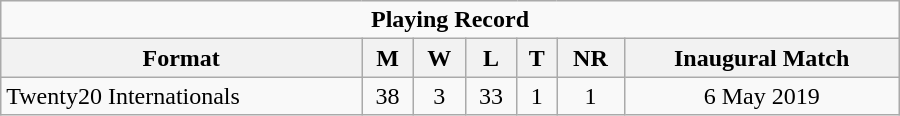<table class="wikitable" style="text-align: center; width: 600px;">
<tr>
<td colspan=7 align="center"><strong>Playing Record</strong></td>
</tr>
<tr>
<th>Format</th>
<th>M</th>
<th>W</th>
<th>L</th>
<th>T</th>
<th>NR</th>
<th>Inaugural Match</th>
</tr>
<tr>
<td align="left">Twenty20 Internationals</td>
<td>38</td>
<td>3</td>
<td>33</td>
<td>1</td>
<td>1</td>
<td>6 May 2019</td>
</tr>
</table>
